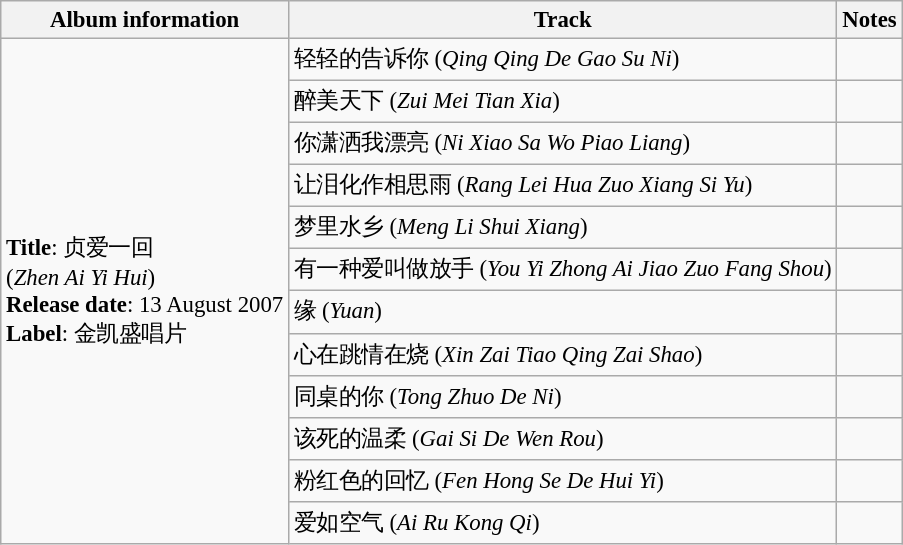<table class="wikitable" style="font-size: 95%;">
<tr>
<th>Album information</th>
<th>Track</th>
<th>Notes</th>
</tr>
<tr>
<td rowspan=12><strong>Title</strong>: 贞爱一回<br>(<em>Zhen Ai Yi Hui</em>)<br><strong>Release date</strong>: 13 August 2007<br><strong>Label</strong>: 金凯盛唱片</td>
<td>轻轻的告诉你 (<em>Qing Qing De Gao Su Ni</em>)</td>
<td></td>
</tr>
<tr>
<td>醉美天下 (<em>Zui Mei Tian Xia</em>)</td>
<td></td>
</tr>
<tr>
<td>你潇洒我漂亮 (<em>Ni Xiao Sa Wo Piao Liang</em>)</td>
<td></td>
</tr>
<tr>
<td>让泪化作相思雨 (<em>Rang Lei Hua Zuo Xiang Si Yu</em>)</td>
<td></td>
</tr>
<tr>
<td>梦里水乡 (<em>Meng Li Shui Xiang</em>)</td>
<td></td>
</tr>
<tr>
<td>有一种爱叫做放手 (<em>You Yi Zhong Ai Jiao Zuo Fang Shou</em>)</td>
<td></td>
</tr>
<tr>
<td>缘 (<em>Yuan</em>)</td>
<td></td>
</tr>
<tr>
<td>心在跳情在烧 (<em>Xin Zai Tiao Qing Zai Shao</em>)</td>
<td></td>
</tr>
<tr>
<td>同桌的你 (<em>Tong Zhuo De Ni</em>)</td>
<td></td>
</tr>
<tr>
<td>该死的温柔 (<em>Gai Si De Wen Rou</em>)</td>
<td></td>
</tr>
<tr>
<td>粉红色的回忆 (<em>Fen Hong Se De Hui Yi</em>)</td>
<td></td>
</tr>
<tr>
<td>爱如空气 (<em>Ai Ru Kong Qi</em>)</td>
<td></td>
</tr>
</table>
